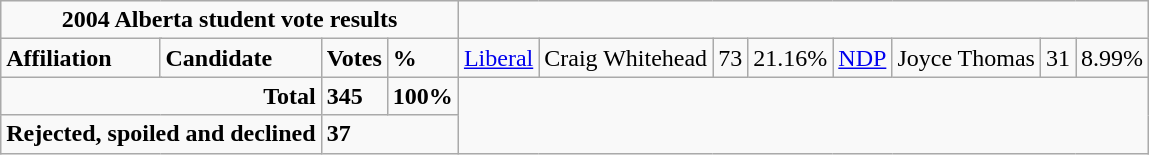<table class="wikitable">
<tr>
<td colspan="5" align="center"><strong>2004 Alberta student vote results</strong></td>
</tr>
<tr>
<td colspan="2"><strong>Affiliation</strong></td>
<td><strong>Candidate</strong></td>
<td><strong>Votes</strong></td>
<td><strong>%</strong><br>
</td>
<td><a href='#'>Liberal</a></td>
<td>Craig Whitehead</td>
<td>73</td>
<td>21.16%<br>
</td>
<td><a href='#'>NDP</a></td>
<td>Joyce Thomas</td>
<td>31</td>
<td>8.99%<br>
</td>
</tr>
<tr>
<td colspan="3" align ="right"><strong>Total</strong></td>
<td><strong>345</strong></td>
<td><strong>100%</strong></td>
</tr>
<tr>
<td colspan="3" align="right"><strong>Rejected, spoiled and declined</strong></td>
<td colspan="2"><strong>37</strong></td>
</tr>
</table>
